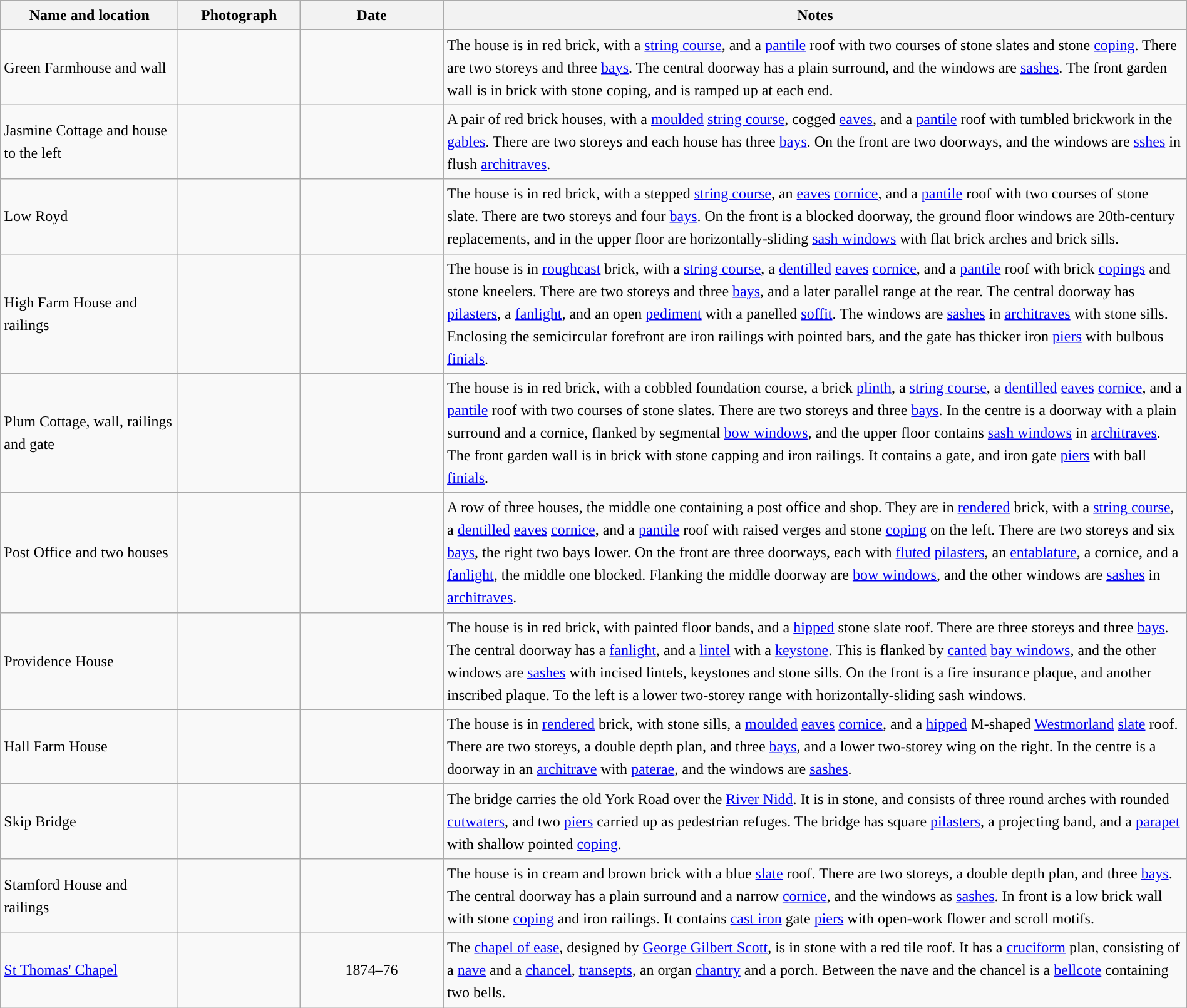<table class="wikitable sortable plainrowheaders" style="width:100%;border:0px;text-align:left;line-height:150%;">
<tr>
<th scope="col"  style="width:150px">Name and location</th>
<th scope="col"  style="width:100px" class="unsortable">Photograph</th>
<th scope="col"  style="width:120px">Date</th>
<th scope="col"  style="width:650px" class="unsortable">Notes</th>
</tr>
<tr>
<td>Green Farmhouse and wall<br><small></small></td>
<td></td>
<td align="center"></td>
<td>The house is in red brick, with a <a href='#'>string course</a>, and a <a href='#'>pantile</a> roof with two courses of stone slates and stone <a href='#'>coping</a>.  There are two storeys and three <a href='#'>bays</a>.  The central doorway has a plain surround, and the windows are <a href='#'>sashes</a>.  The front garden wall is in brick with stone coping, and is ramped up at each end.</td>
</tr>
<tr>
<td>Jasmine Cottage and house to the left<br><small></small></td>
<td></td>
<td align="center"></td>
<td>A pair of red brick houses, with a <a href='#'>moulded</a> <a href='#'>string course</a>, cogged <a href='#'>eaves</a>, and a <a href='#'>pantile</a> roof with tumbled brickwork in the <a href='#'>gables</a>.  There are two storeys and each house has three <a href='#'>bays</a>.  On the front are two doorways, and the windows are <a href='#'>sshes</a> in flush <a href='#'>architraves</a>.</td>
</tr>
<tr>
<td>Low Royd<br><small></small></td>
<td></td>
<td align="center"></td>
<td>The house is in red brick, with a stepped <a href='#'>string course</a>, an <a href='#'>eaves</a> <a href='#'>cornice</a>, and a <a href='#'>pantile</a> roof with two courses of stone slate.  There are two storeys and four <a href='#'>bays</a>.  On the front is a blocked doorway, the ground floor windows are 20th-century replacements, and in the upper floor are horizontally-sliding <a href='#'>sash windows</a> with flat brick arches and brick sills.</td>
</tr>
<tr>
<td>High Farm House and railings<br><small></small></td>
<td></td>
<td align="center"></td>
<td>The house is in <a href='#'>roughcast</a> brick, with a <a href='#'>string course</a>, a <a href='#'>dentilled</a> <a href='#'>eaves</a> <a href='#'>cornice</a>, and a <a href='#'>pantile</a> roof with brick <a href='#'>copings</a> and stone kneelers.  There are two storeys and three <a href='#'>bays</a>, and a later parallel range at the rear.  The central doorway has <a href='#'>pilasters</a>, a <a href='#'>fanlight</a>, and an open <a href='#'>pediment</a> with a panelled <a href='#'>soffit</a>.  The windows are <a href='#'>sashes</a> in <a href='#'>architraves</a> with stone sills.  Enclosing the semicircular forefront are iron railings with pointed bars, and the gate has thicker iron <a href='#'>piers</a> with bulbous <a href='#'>finials</a>.</td>
</tr>
<tr>
<td>Plum Cottage, wall, railings and gate<br><small></small></td>
<td></td>
<td align="center"></td>
<td>The house is in red brick, with a cobbled foundation course, a brick <a href='#'>plinth</a>, a <a href='#'>string course</a>, a <a href='#'>dentilled</a> <a href='#'>eaves</a> <a href='#'>cornice</a>, and a <a href='#'>pantile</a> roof with two courses of stone slates.  There are two storeys and three <a href='#'>bays</a>.  In the centre is a doorway with a plain surround and a cornice, flanked by segmental <a href='#'>bow windows</a>, and the upper floor contains <a href='#'>sash windows</a> in <a href='#'>architraves</a>.  The front garden wall is in brick with stone capping and iron railings.  It contains a gate, and iron gate <a href='#'>piers</a> with ball <a href='#'>finials</a>.</td>
</tr>
<tr>
<td>Post Office and two houses<br><small></small></td>
<td></td>
<td align="center"></td>
<td>A row of three houses, the middle one containing a post office and shop.  They are in <a href='#'>rendered</a> brick, with a <a href='#'>string course</a>, a <a href='#'>dentilled</a> <a href='#'>eaves</a> <a href='#'>cornice</a>, and a <a href='#'>pantile</a> roof with raised verges and stone <a href='#'>coping</a> on the left.  There are two storeys and six <a href='#'>bays</a>, the right two bays lower.  On the front are three doorways, each with <a href='#'>fluted</a> <a href='#'>pilasters</a>, an <a href='#'>entablature</a>, a cornice, and a <a href='#'>fanlight</a>, the middle one blocked.  Flanking the middle doorway are <a href='#'>bow windows</a>, and the other windows are <a href='#'>sashes</a> in <a href='#'>architraves</a>.</td>
</tr>
<tr>
<td>Providence House<br><small></small></td>
<td></td>
<td align="center"></td>
<td>The house is in red brick, with painted floor bands, and a <a href='#'>hipped</a> stone slate roof.  There are three storeys and three <a href='#'>bays</a>.  The central doorway has a <a href='#'>fanlight</a>, and a <a href='#'>lintel</a> with a <a href='#'>keystone</a>.  This is flanked by <a href='#'>canted</a> <a href='#'>bay windows</a>, and the other windows are <a href='#'>sashes</a> with incised lintels, keystones and stone sills.  On the front is a fire insurance plaque, and another inscribed plaque.  To the left is a lower two-storey range with horizontally-sliding sash windows.</td>
</tr>
<tr>
<td>Hall Farm House<br><small></small></td>
<td></td>
<td align="center"></td>
<td>The house is in <a href='#'>rendered</a> brick, with stone sills, a <a href='#'>moulded</a> <a href='#'>eaves</a> <a href='#'>cornice</a>, and a <a href='#'>hipped</a> M-shaped <a href='#'>Westmorland</a> <a href='#'>slate</a> roof.  There are two storeys, a double depth plan, and three <a href='#'>bays</a>, and a lower two-storey wing on the right.  In the centre is a doorway in an <a href='#'>architrave</a> with <a href='#'>paterae</a>, and the windows are <a href='#'>sashes</a>.</td>
</tr>
<tr>
<td>Skip Bridge<br><small></small></td>
<td></td>
<td align="center"></td>
<td>The bridge carries the old York Road over the <a href='#'>River Nidd</a>.  It is in stone, and consists of three round arches with rounded <a href='#'>cutwaters</a>, and two <a href='#'>piers</a> carried up as pedestrian refuges.  The bridge has square <a href='#'>pilasters</a>, a projecting band, and a <a href='#'>parapet</a> with shallow pointed <a href='#'>coping</a>.</td>
</tr>
<tr>
<td>Stamford House and railings<br><small></small></td>
<td></td>
<td align="center"></td>
<td>The house is in cream and brown brick with a blue <a href='#'>slate</a> roof.  There are two storeys, a double depth plan, and three <a href='#'>bays</a>.  The central doorway has a plain surround and a narrow <a href='#'>cornice</a>, and the windows as <a href='#'>sashes</a>.  In front is a low brick wall with stone <a href='#'>coping</a> and iron railings.  It contains <a href='#'>cast iron</a> gate <a href='#'>piers</a> with open-work flower and scroll motifs.</td>
</tr>
<tr>
<td><a href='#'>St Thomas' Chapel</a><br><small></small></td>
<td></td>
<td align="center">1874–76</td>
<td>The <a href='#'>chapel of ease</a>, designed by <a href='#'>George Gilbert Scott</a>, is in stone with a red tile roof.  It has a <a href='#'>cruciform</a> plan, consisting of a <a href='#'>nave</a> and a <a href='#'>chancel</a>, <a href='#'>transepts</a>, an organ <a href='#'>chantry</a> and a porch.  Between the nave and the chancel is a <a href='#'>bellcote</a> containing two bells.</td>
</tr>
<tr>
</tr>
</table>
